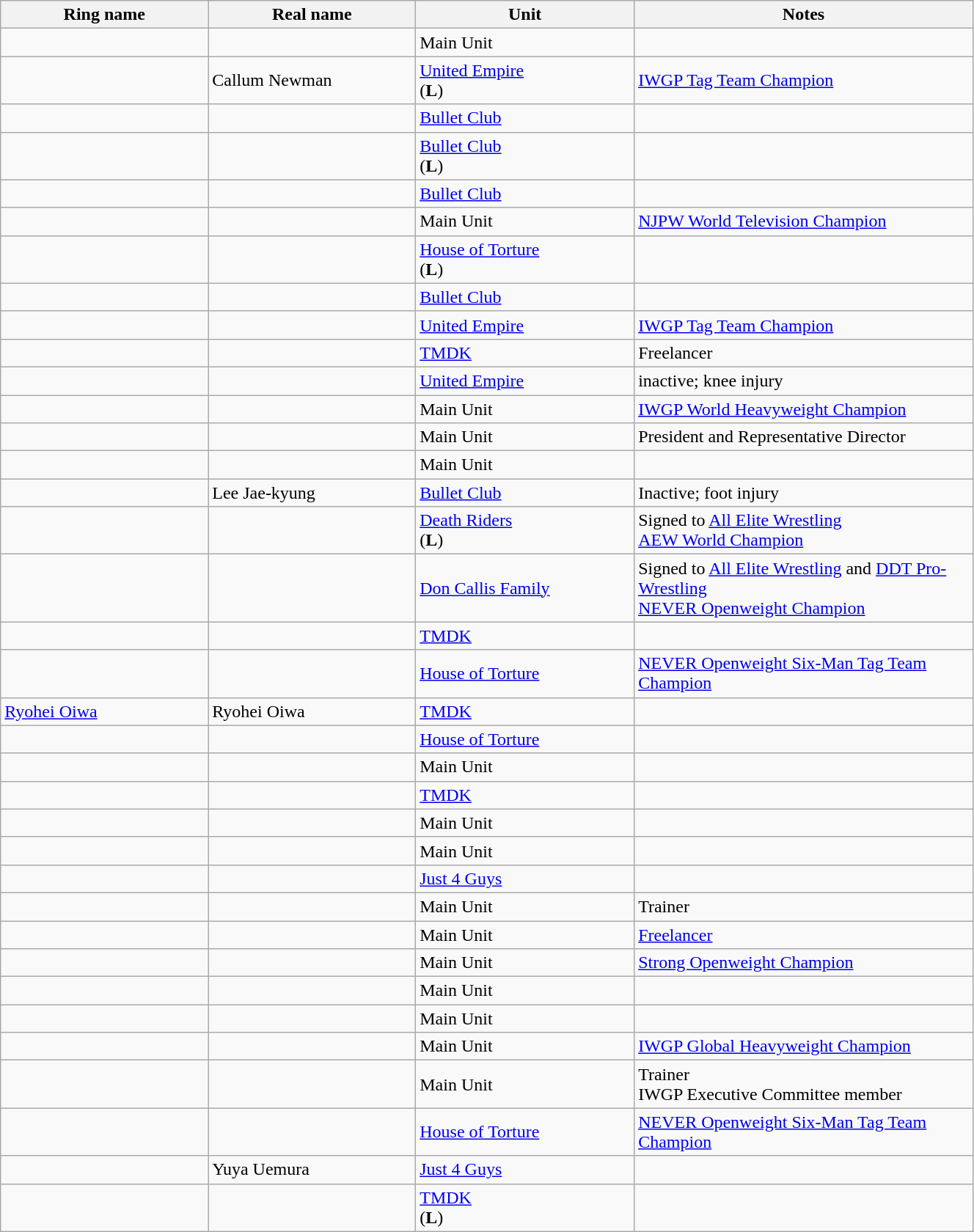<table class="wikitable sortable" width="70%;">
<tr>
<th width="19%">Ring name</th>
<th width="19%">Real name</th>
<th width="20%">Unit</th>
<th width="31%">Notes</th>
</tr>
<tr>
<td></td>
<td></td>
<td>Main Unit</td>
<td></td>
</tr>
<tr>
<td></td>
<td>Callum Newman</td>
<td><a href='#'>United Empire</a><br>(<strong>L</strong>)</td>
<td><a href='#'>IWGP Tag Team Champion</a></td>
</tr>
<tr>
<td></td>
<td></td>
<td><a href='#'>Bullet Club</a></td>
<td></td>
</tr>
<tr>
<td></td>
<td></td>
<td><a href='#'>Bullet Club</a><br>(<strong>L</strong>)</td>
<td></td>
</tr>
<tr>
<td></td>
<td></td>
<td><a href='#'>Bullet Club</a></td>
<td></td>
</tr>
<tr>
<td></td>
<td></td>
<td>Main Unit</td>
<td><a href='#'>NJPW World Television Champion</a></td>
</tr>
<tr>
<td></td>
<td></td>
<td><a href='#'>House of Torture</a><br>(<strong>L</strong>)</td>
<td></td>
</tr>
<tr>
<td></td>
<td></td>
<td><a href='#'>Bullet Club</a></td>
<td></td>
</tr>
<tr>
<td></td>
<td></td>
<td><a href='#'>United Empire</a></td>
<td><a href='#'>IWGP Tag Team Champion</a></td>
</tr>
<tr>
<td></td>
<td></td>
<td><a href='#'>TMDK</a></td>
<td>Freelancer</td>
</tr>
<tr>
<td></td>
<td></td>
<td><a href='#'>United Empire</a></td>
<td>inactive; knee injury</td>
</tr>
<tr>
<td></td>
<td></td>
<td>Main Unit</td>
<td><a href='#'>IWGP World Heavyweight Champion</a></td>
</tr>
<tr>
<td></td>
<td></td>
<td>Main Unit</td>
<td>President and Representative Director</td>
</tr>
<tr>
<td></td>
<td></td>
<td>Main Unit</td>
<td></td>
</tr>
<tr>
<td></td>
<td>Lee Jae-kyung</td>
<td><a href='#'>Bullet Club</a></td>
<td>Inactive; foot injury</td>
</tr>
<tr>
<td></td>
<td></td>
<td><a href='#'>Death Riders</a><br>(<strong>L</strong>)</td>
<td>Signed to <a href='#'>All Elite Wrestling</a><br><a href='#'>AEW World Champion</a></td>
</tr>
<tr>
<td></td>
<td></td>
<td><a href='#'>Don Callis Family</a></td>
<td>Signed to <a href='#'>All Elite Wrestling</a> and <a href='#'>DDT Pro-Wrestling</a><br><a href='#'>NEVER Openweight Champion</a></td>
</tr>
<tr>
<td></td>
<td></td>
<td><a href='#'>TMDK</a></td>
<td></td>
</tr>
<tr>
<td></td>
<td></td>
<td><a href='#'>House of Torture</a></td>
<td><a href='#'>NEVER Openweight Six-Man Tag Team Champion</a></td>
</tr>
<tr>
<td><a href='#'>Ryohei Oiwa</a></td>
<td>Ryohei Oiwa</td>
<td><a href='#'>TMDK</a></td>
<td></td>
</tr>
<tr>
<td></td>
<td></td>
<td><a href='#'>House of Torture</a></td>
<td></td>
</tr>
<tr>
<td></td>
<td></td>
<td>Main Unit</td>
<td></td>
</tr>
<tr>
<td></td>
<td></td>
<td><a href='#'>TMDK</a></td>
<td></td>
</tr>
<tr>
<td></td>
<td></td>
<td>Main Unit</td>
<td></td>
</tr>
<tr>
<td></td>
<td></td>
<td>Main Unit</td>
<td></td>
</tr>
<tr>
<td></td>
<td></td>
<td><a href='#'>Just 4 Guys</a></td>
<td></td>
</tr>
<tr>
<td></td>
<td></td>
<td>Main Unit</td>
<td>Trainer</td>
</tr>
<tr>
<td></td>
<td></td>
<td>Main Unit</td>
<td><a href='#'>Freelancer</a></td>
</tr>
<tr>
<td></td>
<td></td>
<td>Main Unit</td>
<td><a href='#'>Strong Openweight Champion</a></td>
</tr>
<tr>
<td></td>
<td></td>
<td>Main Unit</td>
<td></td>
</tr>
<tr>
<td></td>
<td></td>
<td>Main Unit</td>
<td></td>
</tr>
<tr>
<td></td>
<td></td>
<td>Main Unit</td>
<td><a href='#'>IWGP Global Heavyweight Champion</a></td>
</tr>
<tr>
<td></td>
<td></td>
<td>Main Unit</td>
<td>Trainer<br>IWGP Executive Committee member</td>
</tr>
<tr>
<td></td>
<td></td>
<td><a href='#'>House of Torture</a></td>
<td><a href='#'>NEVER Openweight Six-Man Tag Team Champion</a></td>
</tr>
<tr>
<td></td>
<td>Yuya Uemura</td>
<td><a href='#'>Just 4 Guys</a></td>
<td></td>
</tr>
<tr>
<td></td>
<td></td>
<td><a href='#'>TMDK</a><br>(<strong>L</strong>)</td>
<td></td>
</tr>
</table>
